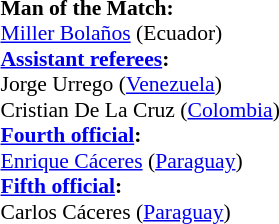<table width=50% style="font-size: 90%">
<tr>
<td><br><strong>Man of the Match:</strong>
<br><a href='#'>Miller Bolaños</a> (Ecuador)<br><strong><a href='#'>Assistant referees</a>:</strong>
<br>Jorge Urrego (<a href='#'>Venezuela</a>)
<br>Cristian De La Cruz (<a href='#'>Colombia</a>)
<br><strong><a href='#'>Fourth official</a>:</strong>
<br><a href='#'>Enrique Cáceres</a> (<a href='#'>Paraguay</a>)
<br><strong><a href='#'>Fifth official</a>:</strong>
<br>Carlos Cáceres (<a href='#'>Paraguay</a>)</td>
</tr>
</table>
